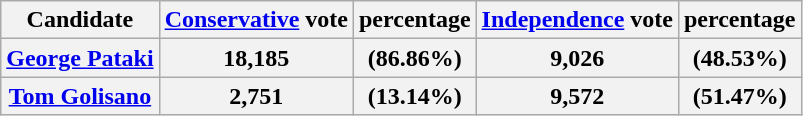<table class="wikitable">
<tr>
<th>Candidate</th>
<th><a href='#'>Conservative</a> vote</th>
<th>percentage</th>
<th><a href='#'>Independence</a> vote</th>
<th>percentage</th>
</tr>
<tr>
<th><a href='#'>George Pataki</a></th>
<th>18,185</th>
<th>(86.86%)</th>
<th>9,026</th>
<th>(48.53%)</th>
</tr>
<tr>
<th><a href='#'>Tom Golisano</a></th>
<th>2,751</th>
<th>(13.14%)</th>
<th>9,572</th>
<th>(51.47%)</th>
</tr>
</table>
